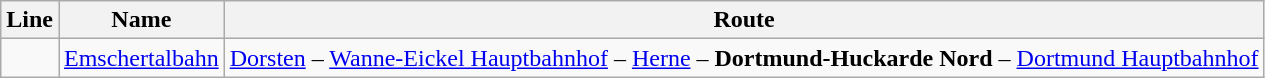<table class="wikitable">
<tr>
<th>Line</th>
<th>Name</th>
<th>Route</th>
</tr>
<tr>
<td></td>
<td><a href='#'>Emschertalbahn</a></td>
<td><a href='#'>Dorsten</a> – <a href='#'>Wanne-Eickel Hauptbahnhof</a> – <a href='#'>Herne</a> – <strong>Dortmund-Huckarde Nord</strong> – <a href='#'>Dortmund Hauptbahnhof</a></td>
</tr>
</table>
